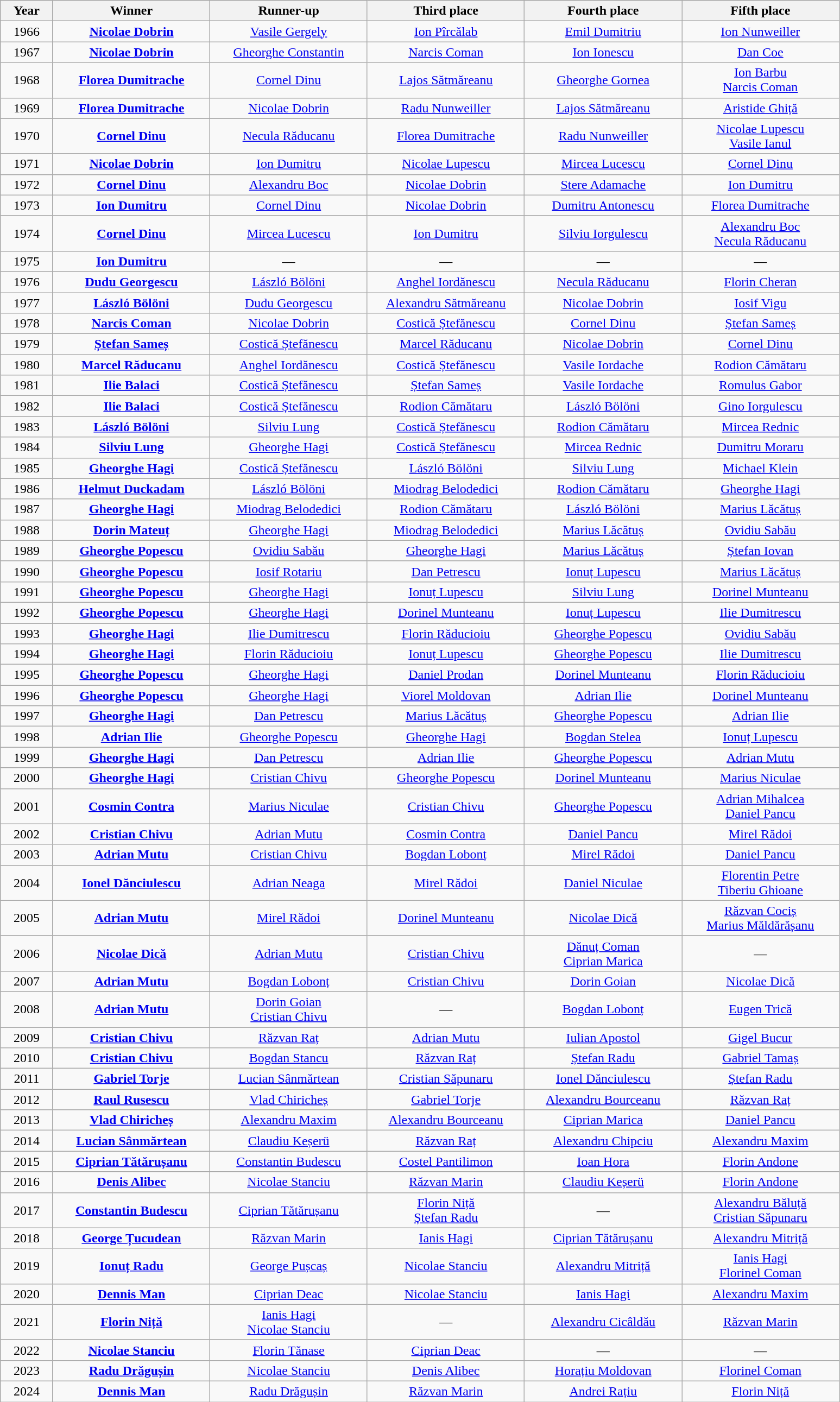<table class="sortable wikitable" style="text-align: center;">
<tr>
<th width=5%>Year</th>
<th width=15%>Winner</th>
<th width=15%>Runner-up</th>
<th width=15%>Third place</th>
<th width=15%>Fourth place</th>
<th width=15%>Fifth place</th>
</tr>
<tr>
<td>1966</td>
<td><strong><a href='#'>Nicolae Dobrin</a></strong></td>
<td><a href='#'>Vasile Gergely</a></td>
<td><a href='#'>Ion Pîrcălab</a></td>
<td><a href='#'>Emil Dumitriu</a></td>
<td><a href='#'>Ion Nunweiller</a></td>
</tr>
<tr>
<td>1967</td>
<td><strong><a href='#'>Nicolae Dobrin</a></strong></td>
<td><a href='#'>Gheorghe Constantin</a></td>
<td><a href='#'>Narcis Coman</a></td>
<td><a href='#'>Ion Ionescu</a></td>
<td><a href='#'>Dan Coe</a></td>
</tr>
<tr>
<td>1968</td>
<td><strong><a href='#'>Florea Dumitrache</a></strong></td>
<td><a href='#'>Cornel Dinu</a></td>
<td><a href='#'>Lajos Sătmăreanu</a></td>
<td><a href='#'>Gheorghe Gornea</a></td>
<td><a href='#'>Ion Barbu</a><br><a href='#'>Narcis Coman</a></td>
</tr>
<tr>
<td>1969</td>
<td><strong><a href='#'>Florea Dumitrache</a></strong></td>
<td><a href='#'>Nicolae Dobrin</a></td>
<td><a href='#'>Radu Nunweiller</a></td>
<td><a href='#'>Lajos Sătmăreanu</a></td>
<td><a href='#'>Aristide Ghiță</a></td>
</tr>
<tr>
<td>1970</td>
<td><strong><a href='#'>Cornel Dinu</a></strong></td>
<td><a href='#'>Necula Răducanu</a></td>
<td><a href='#'>Florea Dumitrache</a></td>
<td><a href='#'>Radu Nunweiller</a></td>
<td><a href='#'>Nicolae Lupescu</a><br><a href='#'>Vasile Ianul</a></td>
</tr>
<tr>
<td>1971</td>
<td><strong><a href='#'>Nicolae Dobrin</a></strong></td>
<td><a href='#'>Ion Dumitru</a></td>
<td><a href='#'>Nicolae Lupescu</a></td>
<td><a href='#'>Mircea Lucescu</a></td>
<td><a href='#'>Cornel Dinu</a></td>
</tr>
<tr>
<td>1972</td>
<td><strong><a href='#'>Cornel Dinu</a></strong></td>
<td><a href='#'>Alexandru Boc</a></td>
<td><a href='#'>Nicolae Dobrin</a></td>
<td><a href='#'>Stere Adamache</a></td>
<td><a href='#'>Ion Dumitru</a></td>
</tr>
<tr>
<td>1973</td>
<td><strong><a href='#'>Ion Dumitru</a></strong></td>
<td><a href='#'>Cornel Dinu</a></td>
<td><a href='#'>Nicolae Dobrin</a></td>
<td><a href='#'>Dumitru Antonescu</a></td>
<td><a href='#'>Florea Dumitrache</a></td>
</tr>
<tr>
<td>1974</td>
<td><strong><a href='#'>Cornel Dinu</a></strong></td>
<td><a href='#'>Mircea Lucescu</a></td>
<td><a href='#'>Ion Dumitru</a></td>
<td><a href='#'>Silviu Iorgulescu</a></td>
<td><a href='#'>Alexandru Boc</a><br><a href='#'>Necula Răducanu</a></td>
</tr>
<tr>
<td>1975</td>
<td><strong><a href='#'>Ion Dumitru</a></strong></td>
<td>—</td>
<td>—</td>
<td>—</td>
<td>—</td>
</tr>
<tr>
<td>1976</td>
<td><strong><a href='#'>Dudu Georgescu</a></strong></td>
<td><a href='#'>László Bölöni</a></td>
<td><a href='#'>Anghel Iordănescu</a></td>
<td><a href='#'>Necula Răducanu</a></td>
<td><a href='#'>Florin Cheran</a></td>
</tr>
<tr>
<td>1977</td>
<td><strong><a href='#'>László Bölöni</a></strong></td>
<td><a href='#'>Dudu Georgescu</a></td>
<td><a href='#'>Alexandru Sătmăreanu</a></td>
<td><a href='#'>Nicolae Dobrin</a></td>
<td><a href='#'>Iosif Vigu</a></td>
</tr>
<tr>
<td>1978</td>
<td><strong><a href='#'>Narcis Coman</a></strong></td>
<td><a href='#'>Nicolae Dobrin</a></td>
<td><a href='#'>Costică Ștefănescu</a></td>
<td><a href='#'>Cornel Dinu</a></td>
<td><a href='#'>Ștefan Sameș</a></td>
</tr>
<tr>
<td>1979</td>
<td><strong><a href='#'>Ștefan Sameș</a></strong></td>
<td><a href='#'>Costică Ștefănescu</a></td>
<td><a href='#'>Marcel Răducanu</a></td>
<td><a href='#'>Nicolae Dobrin</a></td>
<td><a href='#'>Cornel Dinu</a></td>
</tr>
<tr>
<td>1980</td>
<td><strong><a href='#'>Marcel Răducanu</a></strong></td>
<td><a href='#'>Anghel Iordănescu</a></td>
<td><a href='#'>Costică Ștefănescu</a></td>
<td><a href='#'>Vasile Iordache</a></td>
<td><a href='#'>Rodion Cămătaru</a></td>
</tr>
<tr>
<td>1981</td>
<td><strong><a href='#'>Ilie Balaci</a></strong></td>
<td><a href='#'>Costică Ștefănescu</a></td>
<td><a href='#'>Ștefan Sameș</a></td>
<td><a href='#'>Vasile Iordache</a></td>
<td><a href='#'>Romulus Gabor</a></td>
</tr>
<tr>
<td>1982</td>
<td><strong><a href='#'>Ilie Balaci</a></strong></td>
<td><a href='#'>Costică Ștefănescu</a></td>
<td><a href='#'>Rodion Cămătaru</a></td>
<td><a href='#'>László Bölöni</a></td>
<td><a href='#'>Gino Iorgulescu</a></td>
</tr>
<tr>
<td>1983</td>
<td><strong><a href='#'>László Bölöni</a></strong></td>
<td><a href='#'>Silviu Lung</a></td>
<td><a href='#'>Costică Ștefănescu</a></td>
<td><a href='#'>Rodion Cămătaru</a></td>
<td><a href='#'>Mircea Rednic</a></td>
</tr>
<tr>
<td>1984</td>
<td><strong><a href='#'>Silviu Lung</a></strong></td>
<td><a href='#'>Gheorghe Hagi</a></td>
<td><a href='#'>Costică Ștefănescu</a></td>
<td><a href='#'>Mircea Rednic</a></td>
<td><a href='#'>Dumitru Moraru</a></td>
</tr>
<tr>
<td>1985</td>
<td><strong><a href='#'>Gheorghe Hagi</a></strong></td>
<td><a href='#'>Costică Ștefănescu</a></td>
<td><a href='#'>László Bölöni</a></td>
<td><a href='#'>Silviu Lung</a></td>
<td><a href='#'>Michael Klein</a></td>
</tr>
<tr>
<td>1986</td>
<td><strong><a href='#'>Helmut Duckadam</a></strong></td>
<td><a href='#'>László Bölöni</a></td>
<td><a href='#'>Miodrag Belodedici</a></td>
<td><a href='#'>Rodion Cămătaru</a></td>
<td><a href='#'>Gheorghe Hagi</a></td>
</tr>
<tr>
<td>1987</td>
<td><strong><a href='#'>Gheorghe Hagi</a></strong></td>
<td><a href='#'>Miodrag Belodedici</a></td>
<td><a href='#'>Rodion Cămătaru</a></td>
<td><a href='#'>László Bölöni</a></td>
<td><a href='#'>Marius Lăcătuș</a></td>
</tr>
<tr>
<td>1988</td>
<td><strong><a href='#'>Dorin Mateuț</a></strong></td>
<td><a href='#'>Gheorghe Hagi</a></td>
<td><a href='#'>Miodrag Belodedici</a></td>
<td><a href='#'>Marius Lăcătuș</a></td>
<td><a href='#'>Ovidiu Sabău</a></td>
</tr>
<tr>
<td>1989</td>
<td><strong><a href='#'>Gheorghe Popescu</a></strong></td>
<td><a href='#'>Ovidiu Sabău</a></td>
<td><a href='#'>Gheorghe Hagi</a></td>
<td><a href='#'>Marius Lăcătuș</a></td>
<td><a href='#'>Ștefan Iovan</a></td>
</tr>
<tr>
<td>1990</td>
<td><strong><a href='#'>Gheorghe Popescu</a></strong></td>
<td><a href='#'>Iosif Rotariu</a></td>
<td><a href='#'>Dan Petrescu</a></td>
<td><a href='#'>Ionuț Lupescu</a></td>
<td><a href='#'>Marius Lăcătuș</a></td>
</tr>
<tr>
<td>1991</td>
<td><strong><a href='#'>Gheorghe Popescu</a></strong></td>
<td><a href='#'>Gheorghe Hagi</a></td>
<td><a href='#'>Ionuț Lupescu</a></td>
<td><a href='#'>Silviu Lung</a></td>
<td><a href='#'>Dorinel Munteanu</a></td>
</tr>
<tr>
<td>1992</td>
<td><strong><a href='#'>Gheorghe Popescu</a></strong></td>
<td><a href='#'>Gheorghe Hagi</a></td>
<td><a href='#'>Dorinel Munteanu</a></td>
<td><a href='#'>Ionuț Lupescu</a></td>
<td><a href='#'>Ilie Dumitrescu</a></td>
</tr>
<tr>
<td>1993</td>
<td><strong><a href='#'>Gheorghe Hagi</a></strong></td>
<td><a href='#'>Ilie Dumitrescu</a></td>
<td><a href='#'>Florin Răducioiu</a></td>
<td><a href='#'>Gheorghe Popescu</a></td>
<td><a href='#'>Ovidiu Sabău</a></td>
</tr>
<tr>
<td>1994</td>
<td><strong><a href='#'>Gheorghe Hagi</a></strong></td>
<td><a href='#'>Florin Răducioiu</a></td>
<td><a href='#'>Ionuț Lupescu</a></td>
<td><a href='#'>Gheorghe Popescu</a></td>
<td><a href='#'>Ilie Dumitrescu</a></td>
</tr>
<tr>
<td>1995</td>
<td><strong><a href='#'>Gheorghe Popescu</a></strong></td>
<td><a href='#'>Gheorghe Hagi</a></td>
<td><a href='#'>Daniel Prodan</a></td>
<td><a href='#'>Dorinel Munteanu</a></td>
<td><a href='#'>Florin Răducioiu</a></td>
</tr>
<tr>
<td>1996</td>
<td><strong><a href='#'>Gheorghe Popescu</a></strong></td>
<td><a href='#'>Gheorghe Hagi</a></td>
<td><a href='#'>Viorel Moldovan</a></td>
<td><a href='#'>Adrian Ilie</a></td>
<td><a href='#'>Dorinel Munteanu</a></td>
</tr>
<tr>
<td>1997</td>
<td><strong><a href='#'>Gheorghe Hagi</a></strong></td>
<td><a href='#'>Dan Petrescu</a></td>
<td><a href='#'>Marius Lăcătuș</a></td>
<td><a href='#'>Gheorghe Popescu</a></td>
<td><a href='#'>Adrian Ilie</a></td>
</tr>
<tr>
<td>1998</td>
<td><strong><a href='#'>Adrian Ilie</a></strong></td>
<td><a href='#'>Gheorghe Popescu</a></td>
<td><a href='#'>Gheorghe Hagi</a></td>
<td><a href='#'>Bogdan Stelea</a></td>
<td><a href='#'>Ionuț Lupescu</a></td>
</tr>
<tr>
<td>1999</td>
<td><strong><a href='#'>Gheorghe Hagi</a></strong></td>
<td><a href='#'>Dan Petrescu</a></td>
<td><a href='#'>Adrian Ilie</a></td>
<td><a href='#'>Gheorghe Popescu</a></td>
<td><a href='#'>Adrian Mutu</a></td>
</tr>
<tr>
<td>2000</td>
<td><strong><a href='#'>Gheorghe Hagi</a></strong></td>
<td><a href='#'>Cristian Chivu</a></td>
<td><a href='#'>Gheorghe Popescu</a></td>
<td><a href='#'>Dorinel Munteanu</a></td>
<td><a href='#'>Marius Niculae</a></td>
</tr>
<tr>
<td>2001</td>
<td><strong><a href='#'>Cosmin Contra</a></strong></td>
<td><a href='#'>Marius Niculae</a></td>
<td><a href='#'>Cristian Chivu</a></td>
<td><a href='#'>Gheorghe Popescu</a></td>
<td><a href='#'>Adrian Mihalcea</a><br><a href='#'>Daniel Pancu</a></td>
</tr>
<tr>
<td>2002</td>
<td><strong><a href='#'>Cristian Chivu</a></strong></td>
<td><a href='#'>Adrian Mutu</a></td>
<td><a href='#'>Cosmin Contra</a></td>
<td><a href='#'>Daniel Pancu</a></td>
<td><a href='#'>Mirel Rădoi</a></td>
</tr>
<tr>
<td>2003</td>
<td><strong><a href='#'>Adrian Mutu</a></strong></td>
<td><a href='#'>Cristian Chivu</a></td>
<td><a href='#'>Bogdan Lobonț</a></td>
<td><a href='#'>Mirel Rădoi</a></td>
<td><a href='#'>Daniel Pancu</a></td>
</tr>
<tr>
<td>2004</td>
<td><strong><a href='#'>Ionel Dănciulescu</a></strong></td>
<td><a href='#'>Adrian Neaga</a></td>
<td><a href='#'>Mirel Rădoi</a></td>
<td><a href='#'>Daniel Niculae</a></td>
<td><a href='#'>Florentin Petre</a><br><a href='#'>Tiberiu Ghioane</a></td>
</tr>
<tr>
<td>2005</td>
<td><strong><a href='#'>Adrian Mutu</a></strong></td>
<td><a href='#'>Mirel Rădoi</a></td>
<td><a href='#'>Dorinel Munteanu</a></td>
<td><a href='#'>Nicolae Dică</a></td>
<td><a href='#'>Răzvan Cociș</a><br><a href='#'>Marius Măldărășanu</a></td>
</tr>
<tr>
<td>2006</td>
<td><strong><a href='#'>Nicolae Dică</a></strong></td>
<td><a href='#'>Adrian Mutu</a></td>
<td><a href='#'>Cristian Chivu</a></td>
<td><a href='#'>Dănuț Coman</a><br><a href='#'>Ciprian Marica</a></td>
<td>—</td>
</tr>
<tr>
<td>2007</td>
<td><strong><a href='#'>Adrian Mutu</a></strong></td>
<td><a href='#'>Bogdan Lobonț</a></td>
<td><a href='#'>Cristian Chivu</a></td>
<td><a href='#'>Dorin Goian</a></td>
<td><a href='#'>Nicolae Dică</a></td>
</tr>
<tr>
<td>2008</td>
<td><strong><a href='#'>Adrian Mutu</a></strong></td>
<td><a href='#'>Dorin Goian</a><br> <a href='#'>Cristian Chivu</a></td>
<td>—</td>
<td><a href='#'>Bogdan Lobonț</a></td>
<td><a href='#'>Eugen Trică</a></td>
</tr>
<tr>
<td>2009</td>
<td><strong><a href='#'>Cristian Chivu</a></strong></td>
<td><a href='#'>Răzvan Raț</a></td>
<td><a href='#'>Adrian Mutu</a></td>
<td><a href='#'>Iulian Apostol</a></td>
<td><a href='#'>Gigel Bucur</a></td>
</tr>
<tr>
<td>2010</td>
<td><strong><a href='#'>Cristian Chivu</a></strong></td>
<td><a href='#'>Bogdan Stancu</a></td>
<td><a href='#'>Răzvan Raț</a></td>
<td><a href='#'>Ștefan Radu</a></td>
<td><a href='#'>Gabriel Tamaș</a></td>
</tr>
<tr>
<td>2011</td>
<td><strong><a href='#'>Gabriel Torje</a></strong></td>
<td><a href='#'>Lucian Sânmărtean</a></td>
<td><a href='#'>Cristian Săpunaru</a></td>
<td><a href='#'>Ionel Dănciulescu</a></td>
<td><a href='#'>Ștefan Radu</a></td>
</tr>
<tr>
<td>2012 </td>
<td><strong><a href='#'>Raul Rusescu</a></strong></td>
<td><a href='#'>Vlad Chiricheș</a></td>
<td><a href='#'>Gabriel Torje</a></td>
<td><a href='#'>Alexandru Bourceanu</a></td>
<td><a href='#'>Răzvan Raț</a></td>
</tr>
<tr>
<td>2013</td>
<td><strong><a href='#'>Vlad Chiricheș</a></strong></td>
<td><a href='#'>Alexandru Maxim</a></td>
<td><a href='#'>Alexandru Bourceanu</a></td>
<td><a href='#'>Ciprian Marica</a></td>
<td><a href='#'>Daniel Pancu</a></td>
</tr>
<tr>
<td>2014 </td>
<td><strong><a href='#'>Lucian Sânmărtean</a></strong></td>
<td><a href='#'>Claudiu Keșerü</a></td>
<td><a href='#'>Răzvan Raț</a></td>
<td><a href='#'>Alexandru Chipciu</a></td>
<td><a href='#'>Alexandru Maxim</a></td>
</tr>
<tr>
<td>2015 </td>
<td><strong><a href='#'>Ciprian Tătărușanu</a></strong></td>
<td><a href='#'>Constantin Budescu</a></td>
<td><a href='#'>Costel Pantilimon</a></td>
<td><a href='#'>Ioan Hora</a></td>
<td><a href='#'>Florin Andone</a></td>
</tr>
<tr>
<td>2016 </td>
<td><strong><a href='#'>Denis Alibec</a></strong></td>
<td><a href='#'>Nicolae Stanciu</a></td>
<td><a href='#'>Răzvan Marin</a></td>
<td><a href='#'>Claudiu Keșerü</a></td>
<td><a href='#'>Florin Andone</a></td>
</tr>
<tr>
<td>2017 </td>
<td><strong><a href='#'>Constantin Budescu</a></strong></td>
<td><a href='#'>Ciprian Tătărușanu</a></td>
<td><a href='#'>Florin Niță</a><br> <a href='#'>Ștefan Radu</a></td>
<td>—</td>
<td><a href='#'>Alexandru Băluță</a><br> <a href='#'>Cristian Săpunaru</a></td>
</tr>
<tr>
<td>2018 </td>
<td><strong><a href='#'>George Țucudean</a></strong></td>
<td><a href='#'>Răzvan Marin</a></td>
<td><a href='#'>Ianis Hagi</a></td>
<td><a href='#'>Ciprian Tătărușanu</a></td>
<td><a href='#'>Alexandru Mitriță</a></td>
</tr>
<tr>
<td>2019 </td>
<td><strong><a href='#'>Ionuț Radu</a></strong></td>
<td><a href='#'>George Pușcaș</a></td>
<td><a href='#'>Nicolae Stanciu</a></td>
<td><a href='#'>Alexandru Mitriță</a></td>
<td><a href='#'>Ianis Hagi</a><br><a href='#'>Florinel Coman</a></td>
</tr>
<tr>
<td>2020 </td>
<td><strong><a href='#'>Dennis Man</a></strong></td>
<td><a href='#'>Ciprian Deac</a></td>
<td><a href='#'>Nicolae Stanciu</a></td>
<td><a href='#'>Ianis Hagi</a></td>
<td><a href='#'>Alexandru Maxim</a></td>
</tr>
<tr>
<td>2021 </td>
<td><strong><a href='#'>Florin Niță</a></strong></td>
<td><a href='#'>Ianis Hagi</a><br><a href='#'>Nicolae Stanciu</a></td>
<td>—</td>
<td><a href='#'>Alexandru Cicâldău</a></td>
<td><a href='#'>Răzvan Marin</a></td>
</tr>
<tr>
<td>2022 </td>
<td><strong><a href='#'>Nicolae Stanciu</a></strong></td>
<td><a href='#'>Florin Tănase</a></td>
<td><a href='#'>Ciprian Deac</a></td>
<td>—</td>
<td>—</td>
</tr>
<tr>
<td>2023 </td>
<td><strong><a href='#'>Radu Drăgușin</a></strong></td>
<td><a href='#'>Nicolae Stanciu</a></td>
<td><a href='#'>Denis Alibec</a></td>
<td><a href='#'>Horațiu Moldovan</a></td>
<td><a href='#'>Florinel Coman</a></td>
</tr>
<tr>
<td>2024 </td>
<td><strong><a href='#'>Dennis Man</a></strong></td>
<td><a href='#'>Radu Drăgușin</a></td>
<td><a href='#'>Răzvan Marin</a></td>
<td><a href='#'>Andrei Rațiu</a></td>
<td><a href='#'>Florin Niță</a></td>
</tr>
</table>
